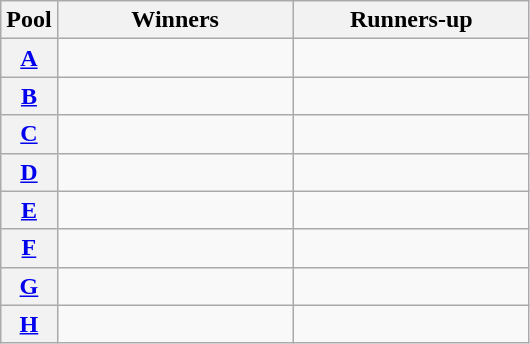<table class="wikitable">
<tr>
<th>Pool</th>
<th width="150">Winners</th>
<th width="150">Runners-up</th>
</tr>
<tr>
<th><a href='#'>A</a></th>
<td></td>
<td></td>
</tr>
<tr>
<th><a href='#'>B</a></th>
<td></td>
<td></td>
</tr>
<tr>
<th><a href='#'>C</a></th>
<td></td>
<td></td>
</tr>
<tr>
<th><a href='#'>D</a></th>
<td></td>
<td></td>
</tr>
<tr>
<th><a href='#'>E</a></th>
<td></td>
<td></td>
</tr>
<tr>
<th><a href='#'>F</a></th>
<td></td>
<td></td>
</tr>
<tr>
<th><a href='#'>G</a></th>
<td></td>
<td></td>
</tr>
<tr>
<th><a href='#'>H</a></th>
<td></td>
<td></td>
</tr>
</table>
